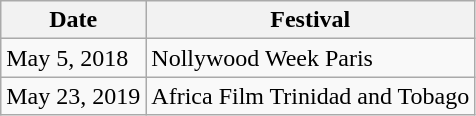<table class="wikitable">
<tr>
<th>Date</th>
<th>Festival</th>
</tr>
<tr>
<td>May 5, 2018</td>
<td>Nollywood Week Paris</td>
</tr>
<tr>
<td>May 23, 2019</td>
<td>Africa Film Trinidad and Tobago</td>
</tr>
</table>
